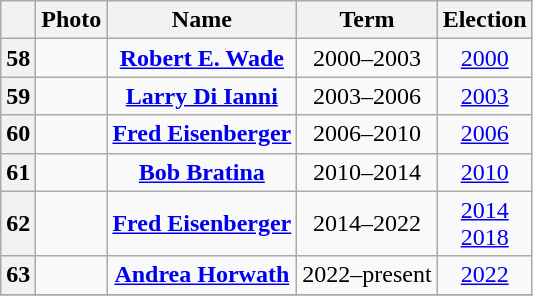<table class="wikitable sortable" style=text-align:center;>
<tr>
<th scope=col></th>
<th scope=col class=unsortable>Photo</th>
<th scope=col>Name<br></th>
<th scope=col class=unsortable>Term</th>
<th scope=col class=unsortable>Election</th>
</tr>
<tr>
<th scope=row>58</th>
<td></td>
<td><strong><a href='#'>Robert E. Wade</a></strong><br></td>
<td>2000–2003</td>
<td class=nowrap><a href='#'>2000</a></td>
</tr>
<tr>
<th scope=row>59</th>
<td></td>
<td><strong><a href='#'>Larry Di Ianni</a></strong><br></td>
<td>2003–2006</td>
<td class=nowrap><a href='#'>2003</a></td>
</tr>
<tr>
<th scope=row>60</th>
<td></td>
<td><strong><a href='#'>Fred Eisenberger</a></strong><br></td>
<td>2006–2010</td>
<td class=nowrap><a href='#'>2006</a></td>
</tr>
<tr>
<th scope=row>61</th>
<td></td>
<td><strong><a href='#'>Bob Bratina</a></strong><br></td>
<td>2010–2014</td>
<td class=nowrap><a href='#'>2010</a></td>
</tr>
<tr>
<th scope=row>62</th>
<td></td>
<td><strong><a href='#'>Fred Eisenberger</a></strong><br></td>
<td>2014–2022</td>
<td class=nowrap><a href='#'>2014</a><br><a href='#'>2018</a></td>
</tr>
<tr>
<th scope=row>63</th>
<td></td>
<td><strong><a href='#'>Andrea Horwath</a></strong><br></td>
<td>2022–present</td>
<td class=nowrap><a href='#'>2022</a></td>
</tr>
<tr>
</tr>
</table>
